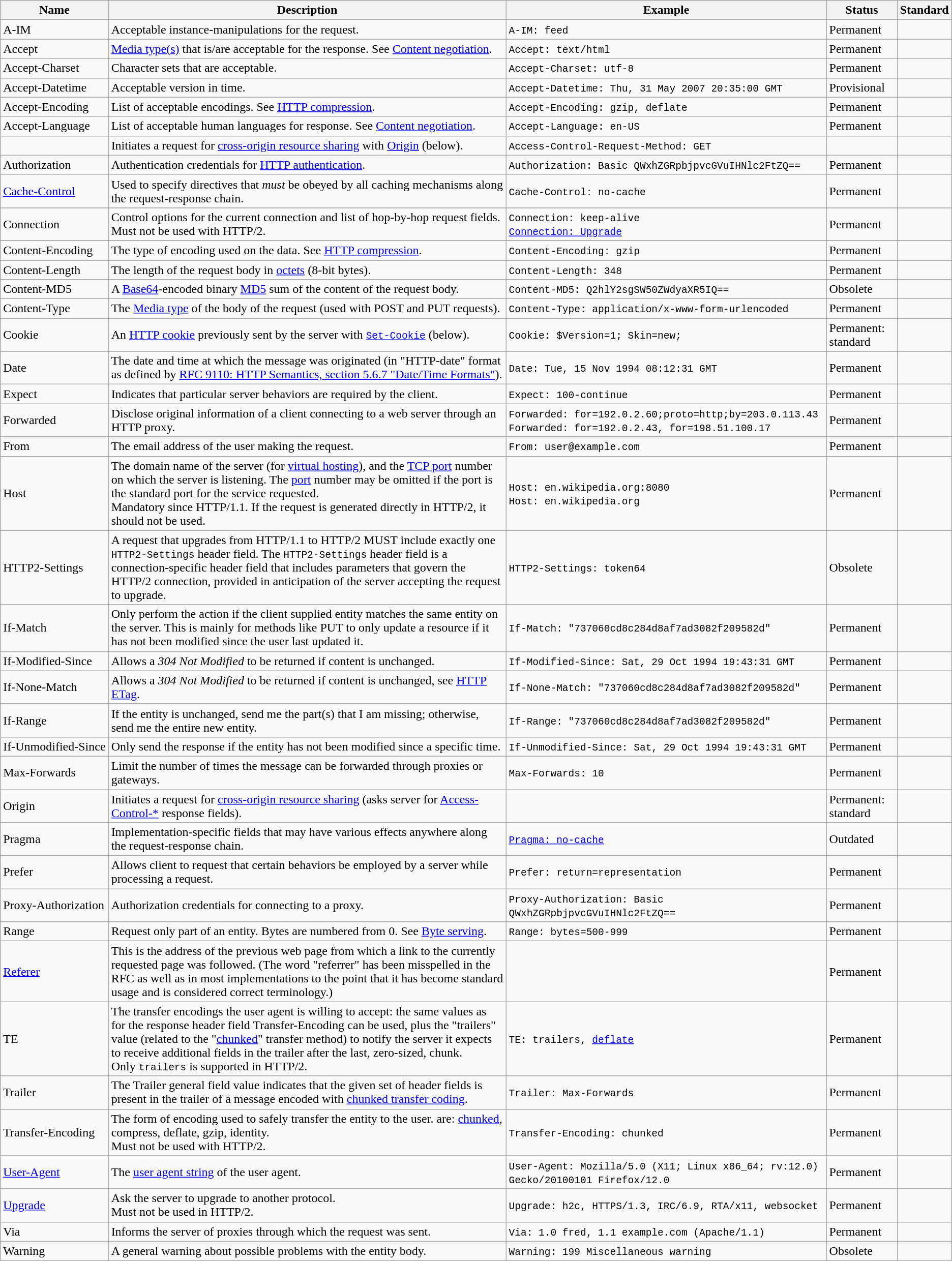<table class="wikitable sortable">
<tr>
<th>Name</th>
<th class="unsortable">Description</th>
<th class="unsortable">Example</th>
<th>Status</th>
<th>Standard</th>
</tr>
<tr>
<td>A-IM</td>
<td>Acceptable instance-manipulations for the request.</td>
<td><code>A-IM: feed</code></td>
<td>Permanent</td>
<td></td>
</tr>
<tr>
</tr>
<tr id="accept-request-header">
<td>Accept</td>
<td><a href='#'>Media type(s)</a> that is/are acceptable for the response. See <a href='#'>Content negotiation</a>.</td>
<td><code>Accept: text/html</code></td>
<td>Permanent</td>
<td></td>
</tr>
<tr>
<td>Accept-Charset</td>
<td>Character sets that are acceptable.</td>
<td><code>Accept-Charset: utf-8</code></td>
<td>Permanent</td>
<td></td>
</tr>
<tr id="Accept-Datetime">
<td>Accept-Datetime</td>
<td>Acceptable version in time.</td>
<td><code>Accept-Datetime: Thu, 31 May 2007 20:35:00 GMT</code></td>
<td>Provisional</td>
<td></td>
</tr>
<tr id="Accept-Encoding">
<td>Accept-Encoding</td>
<td>List of acceptable encodings. See <a href='#'>HTTP compression</a>.</td>
<td><code>Accept-Encoding: gzip, deflate</code></td>
<td>Permanent</td>
<td></td>
</tr>
<tr id="Accept-Language">
<td>Accept-Language</td>
<td>List of acceptable human languages for response. See <a href='#'>Content negotiation</a>.</td>
<td><code>Accept-Language: en-US</code></td>
<td>Permanent</td>
<td></td>
</tr>
<tr id="access-control-request-header">
<td></td>
<td>Initiates a request for <a href='#'>cross-origin resource sharing</a> with <a href='#'>Origin</a> (below).</td>
<td><code>Access-Control-Request-Method: GET</code></td>
<td></td>
<td></td>
</tr>
<tr>
<td>Authorization</td>
<td>Authentication credentials for <a href='#'>HTTP authentication</a>.</td>
<td><code>Authorization: Basic QWxhZGRpbjpvcGVuIHNlc2FtZQ==</code></td>
<td>Permanent</td>
<td></td>
</tr>
<tr>
<td><a href='#'>Cache-Control</a></td>
<td>Used to specify directives that <em>must</em> be obeyed by all caching mechanisms along the request-response chain.</td>
<td><code>Cache-Control: no-cache</code></td>
<td>Permanent</td>
<td></td>
</tr>
<tr>
</tr>
<tr id="connection-request-header">
<td>Connection</td>
<td>Control options for the current connection and list of hop-by-hop request fields.<br>Must not be used with HTTP/2.</td>
<td><code>Connection: keep-alive</code><br><code><a href='#'>Connection: Upgrade</a></code></td>
<td>Permanent</td>
<td></td>
</tr>
<tr>
</tr>
<tr id="content-encoding-request-header">
<td>Content-Encoding</td>
<td>The type of encoding used on the data. See <a href='#'>HTTP compression</a>.</td>
<td><code>Content-Encoding: gzip</code></td>
<td>Permanent</td>
<td></td>
</tr>
<tr id="content-length-request-header">
<td>Content-Length</td>
<td>The length of the request body in <a href='#'>octets</a> (8-bit bytes).</td>
<td><code>Content-Length: 348</code></td>
<td>Permanent</td>
<td></td>
</tr>
<tr>
<td>Content-MD5</td>
<td>A <a href='#'>Base64</a>-encoded binary <a href='#'>MD5</a> sum of the content of the request body.</td>
<td><code>Content-MD5: Q2hlY2sgSW50ZWdyaXR5IQ==</code></td>
<td>Obsolete</td>
<td></td>
</tr>
<tr id="content-type-request-header">
<td>Content-Type</td>
<td>The <a href='#'>Media type</a> of the body of the request (used with POST and PUT requests).</td>
<td><code>Content-Type: application/x-www-form-urlencoded</code></td>
<td>Permanent</td>
<td></td>
</tr>
<tr>
<td>Cookie</td>
<td>An <a href='#'>HTTP cookie</a> previously sent by the server with <code><a href='#'>Set-Cookie</a></code> (below).</td>
<td><code>Cookie: $Version=1; Skin=new;</code></td>
<td>Permanent: standard</td>
<td></td>
</tr>
<tr id="Content-Length">
</tr>
<tr>
<td>Date</td>
<td>The date and time at which the message was originated (in "HTTP-date" format as defined by <a href='#'>RFC 9110: HTTP Semantics, section 5.6.7 "Date/Time Formats"</a>).</td>
<td><code>Date: Tue, 15 Nov 1994 08:12:31 GMT</code></td>
<td>Permanent</td>
<td></td>
</tr>
<tr>
<td>Expect</td>
<td>Indicates that particular server behaviors are required by the client.</td>
<td><code>Expect: 100-continue</code></td>
<td>Permanent</td>
<td></td>
</tr>
<tr>
<td>Forwarded</td>
<td>Disclose original information of a client connecting to a web server through an HTTP proxy.</td>
<td><code>Forwarded: for=192.0.2.60;proto=http;by=203.0.113.43</code> <code>Forwarded: for=192.0.2.43, for=198.51.100.17</code></td>
<td>Permanent</td>
<td></td>
</tr>
<tr>
<td>From</td>
<td>The email address of the user making the request.</td>
<td><code>From: user@example.com</code></td>
<td>Permanent</td>
<td></td>
</tr>
<tr>
</tr>
<tr id="host-request-header">
<td>Host</td>
<td>The domain name of the server (for <a href='#'>virtual hosting</a>), and the <a href='#'>TCP port</a> number on which the server is listening. The <a href='#'>port</a> number may be omitted if the port is the standard port for the service requested.<br>Mandatory since HTTP/1.1.
If the request is generated directly in HTTP/2, it should not be used.</td>
<td colspan="1"><code>Host: en.wikipedia.org:8080</code><br><code>Host: en.wikipedia.org</code></td>
<td>Permanent</td>
<td></td>
</tr>
<tr>
<td>HTTP2-Settings</td>
<td>A request that upgrades from HTTP/1.1 to HTTP/2 MUST include exactly one <code>HTTP2-Settings</code> header field. The <code>HTTP2-Settings</code> header field is a connection-specific header field that includes parameters that govern the HTTP/2 connection, provided in anticipation of the server accepting the request to upgrade.</td>
<td><code>HTTP2-Settings: token64</code></td>
<td>Obsolete</td>
<td></td>
</tr>
<tr>
<td>If-Match</td>
<td>Only perform the action if the client supplied entity matches the same entity on the server. This is mainly for methods like PUT to only update a resource if it has not been modified since the user last updated it.</td>
<td><code>If-Match: "737060cd8c284d8af7ad3082f209582d"</code></td>
<td>Permanent</td>
<td></td>
</tr>
<tr>
<td>If-Modified-Since</td>
<td>Allows a <em>304 Not Modified</em> to be returned if content is unchanged.</td>
<td><code>If-Modified-Since: Sat, 29 Oct 1994 19:43:31 GMT</code></td>
<td>Permanent</td>
<td></td>
</tr>
<tr>
<td>If-None-Match</td>
<td>Allows a <em>304 Not Modified</em> to be returned if content is unchanged, see <a href='#'>HTTP ETag</a>.</td>
<td><code>If-None-Match: "737060cd8c284d8af7ad3082f209582d"</code></td>
<td>Permanent</td>
<td></td>
</tr>
<tr>
<td>If-Range</td>
<td>If the entity is unchanged, send me the part(s) that I am missing; otherwise, send me the entire new entity.</td>
<td><code>If-Range: "737060cd8c284d8af7ad3082f209582d"</code></td>
<td>Permanent</td>
<td></td>
</tr>
<tr>
<td style=white-space:nowrap>If-Unmodified-Since</td>
<td>Only send the response if the entity has not been modified since a specific time.</td>
<td><code>If-Unmodified-Since: Sat, 29 Oct 1994 19:43:31 GMT</code></td>
<td>Permanent</td>
<td></td>
</tr>
<tr>
<td>Max-Forwards</td>
<td>Limit the number of times the message can be forwarded through proxies or gateways.</td>
<td><code>Max-Forwards: 10</code></td>
<td>Permanent</td>
<td></td>
</tr>
<tr id="origin-request-header">
<td>Origin</td>
<td>Initiates a request for <a href='#'>cross-origin resource sharing</a> (asks server for <a href='#'>Access-Control-*</a> response fields).</td>
<td><code></code></td>
<td>Permanent: standard</td>
<td></td>
</tr>
<tr>
<td>Pragma</td>
<td>Implementation-specific fields that may have various effects anywhere along the request-response chain.</td>
<td><code><a href='#'>Pragma: no-cache</a></code></td>
<td>Outdated</td>
<td></td>
</tr>
<tr>
<td>Prefer</td>
<td>Allows client to request that certain behaviors be employed by a server while processing a request.</td>
<td><code>Prefer: return=representation</code></td>
<td>Permanent</td>
<td></td>
</tr>
<tr>
<td>Proxy-Authorization</td>
<td>Authorization credentials for connecting to a proxy.</td>
<td><code>Proxy-Authorization: Basic QWxhZGRpbjpvcGVuIHNlc2FtZQ==</code></td>
<td>Permanent</td>
<td></td>
</tr>
<tr id="range-request-header">
<td> Range</td>
<td>Request only part of an entity.  Bytes are numbered from 0.  See <a href='#'>Byte serving</a>.</td>
<td><code>Range: bytes=500-999</code></td>
<td>Permanent</td>
<td></td>
</tr>
<tr>
<td><a href='#'>Referer</a></td>
<td>This is the address of the previous web page from which a link to the currently requested page was followed. (The word "referrer" has been misspelled in the RFC as well as in most implementations to the point that it has become standard usage and is considered correct terminology.)</td>
<td><code></code></td>
<td>Permanent</td>
<td></td>
</tr>
<tr id="te-request-header">
<td>TE</td>
<td>The transfer encodings the user agent is willing to accept: the same values as for the response header field Transfer-Encoding can be used, plus the "trailers" value (related to the "<a href='#'>chunked</a>" transfer method) to notify the server it expects to receive additional fields in the trailer after the last, zero-sized, chunk.<br>Only <code>trailers</code> is supported in HTTP/2.</td>
<td><code>TE: trailers, <a href='#'>deflate</a></code></td>
<td>Permanent</td>
<td></td>
</tr>
<tr>
<td>Trailer</td>
<td>The Trailer general field value indicates that the given set of header fields is present in the trailer of a message encoded with <a href='#'>chunked transfer coding</a>.</td>
<td><code>Trailer: Max-Forwards</code></td>
<td>Permanent</td>
<td></td>
</tr>
<tr>
<td>Transfer-Encoding</td>
<td>The form of encoding used to safely transfer the entity to the user.  are: <a href='#'>chunked</a>, compress, deflate, gzip, identity.<br>Must not be used with HTTP/2.</td>
<td><code>Transfer-Encoding: chunked</code></td>
<td>Permanent</td>
<td></td>
</tr>
<tr>
</tr>
<tr id="user-agent-request-header">
<td><a href='#'>User-Agent</a></td>
<td>The <a href='#'>user agent string</a> of the user agent.</td>
<td><code>User-Agent: Mozilla/5.0 (X11; Linux x86_64; rv:12.0) Gecko/20100101 Firefox/12.0</code></td>
<td>Permanent</td>
<td></td>
</tr>
<tr>
<td><a href='#'>Upgrade</a></td>
<td>Ask the server to upgrade to another protocol.<br>Must not be used in HTTP/2.</td>
<td><code>Upgrade: h2c, HTTPS/1.3, IRC/6.9, RTA/x11, websocket</code></td>
<td>Permanent</td>
<td></td>
</tr>
<tr>
<td>Via</td>
<td>Informs the server of proxies through which the request was sent.</td>
<td><code>Via: 1.0 fred, 1.1 example.com (Apache/1.1)</code></td>
<td>Permanent</td>
<td></td>
</tr>
<tr>
<td>Warning</td>
<td>A general warning about possible problems with the entity body.</td>
<td><code>Warning: 199 Miscellaneous warning</code></td>
<td>Obsolete</td>
<td></td>
</tr>
</table>
